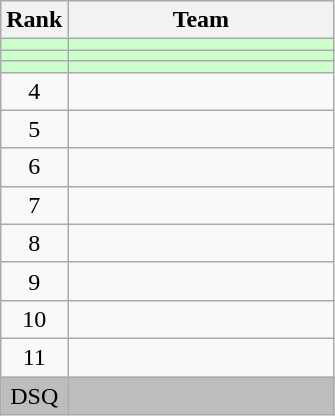<table class="wikitable">
<tr>
<th>Rank</th>
<th width=170>Team</th>
</tr>
<tr bgcolor=ccffcc>
<td align=center></td>
<td></td>
</tr>
<tr bgcolor=ccffcc>
<td align=center></td>
<td></td>
</tr>
<tr bgcolor=ccffcc>
<td align=center></td>
<td></td>
</tr>
<tr>
<td align=center>4</td>
<td></td>
</tr>
<tr>
<td align=center>5</td>
<td></td>
</tr>
<tr>
<td align=center>6</td>
<td></td>
</tr>
<tr>
<td align=center>7</td>
<td></td>
</tr>
<tr>
<td align=center>8</td>
<td></td>
</tr>
<tr>
<td align=center>9</td>
<td></td>
</tr>
<tr>
<td align=center>10</td>
<td></td>
</tr>
<tr>
<td align=center>11</td>
<td></td>
</tr>
<tr bgcolor=bdbdbd>
<td align=center>DSQ</td>
<td></td>
</tr>
</table>
